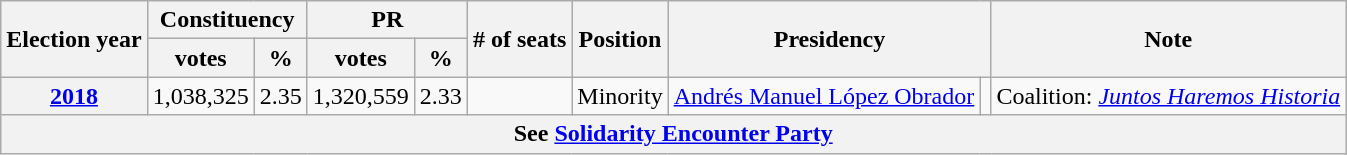<table class="wikitable">
<tr>
<th rowspan="2">Election year</th>
<th colspan="2">Constituency</th>
<th colspan="2">PR</th>
<th rowspan="2"># of seats</th>
<th rowspan="2">Position</th>
<th colspan="2" rowspan="2">Presidency</th>
<th rowspan="2">Note</th>
</tr>
<tr>
<th>votes</th>
<th>%</th>
<th>votes</th>
<th>%</th>
</tr>
<tr>
<th><a href='#'>2018</a></th>
<td>1,038,325</td>
<td>2.35</td>
<td>1,320,559</td>
<td>2.33</td>
<td></td>
<td>Minority</td>
<td><a href='#'>Andrés Manuel López Obrador</a></td>
<td></td>
<td>Coalition: <em><a href='#'>Juntos Haremos Historia</a></em></td>
</tr>
<tr>
<th colspan="10">See <a href='#'>Solidarity Encounter Party</a></th>
</tr>
</table>
